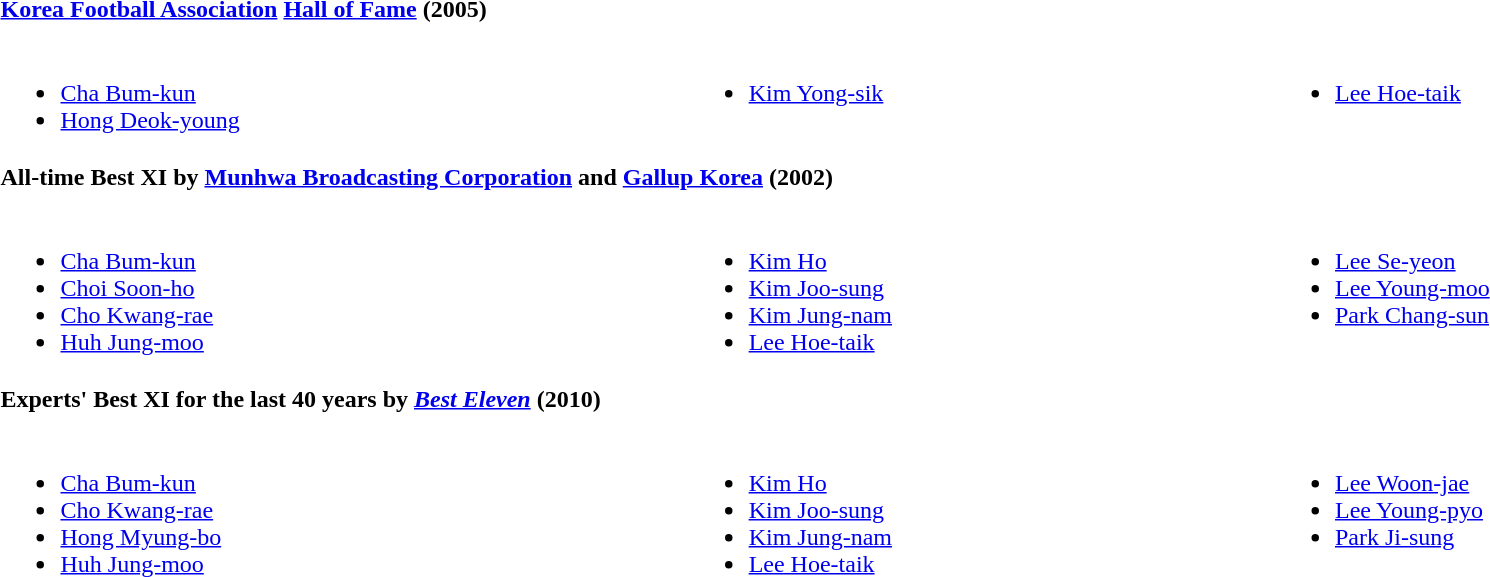<table style="width:100%">
<tr>
<td colspan="3"><strong><a href='#'>Korea Football Association</a> <a href='#'>Hall of Fame</a> (2005)</strong></td>
</tr>
<tr>
<td valign="top"><br><ul><li><a href='#'>Cha Bum-kun</a></li><li><a href='#'>Hong Deok-young</a></li></ul></td>
<td valign="top"><br><ul><li><a href='#'>Kim Yong-sik</a></li></ul></td>
<td valign="top"><br><ul><li><a href='#'>Lee Hoe-taik</a></li></ul></td>
</tr>
<tr>
<td colspan="3"><strong>All-time Best XI by <a href='#'>Munhwa Broadcasting Corporation</a> and <a href='#'>Gallup Korea</a> (2002)</strong></td>
</tr>
<tr>
<td valign="top"><br><ul><li><a href='#'>Cha Bum-kun</a></li><li><a href='#'>Choi Soon-ho</a></li><li><a href='#'>Cho Kwang-rae</a></li><li><a href='#'>Huh Jung-moo</a></li></ul></td>
<td valign="top"><br><ul><li><a href='#'>Kim Ho</a></li><li><a href='#'>Kim Joo-sung</a></li><li><a href='#'>Kim Jung-nam</a></li><li><a href='#'>Lee Hoe-taik</a></li></ul></td>
<td valign="top"><br><ul><li><a href='#'>Lee Se-yeon</a></li><li><a href='#'>Lee Young-moo</a></li><li><a href='#'>Park Chang-sun</a></li></ul></td>
</tr>
<tr>
<td colspan="3"><strong>Experts' Best XI for the last 40 years by <em><a href='#'>Best Eleven</a></em> (2010)</strong></td>
</tr>
<tr>
<td valign="top"><br><ul><li><a href='#'>Cha Bum-kun</a></li><li><a href='#'>Cho Kwang-rae</a></li><li><a href='#'>Hong Myung-bo</a></li><li><a href='#'>Huh Jung-moo</a></li></ul></td>
<td valign="top"><br><ul><li><a href='#'>Kim Ho</a></li><li><a href='#'>Kim Joo-sung</a></li><li><a href='#'>Kim Jung-nam</a></li><li><a href='#'>Lee Hoe-taik</a></li></ul></td>
<td valign="top"><br><ul><li><a href='#'>Lee Woon-jae</a></li><li><a href='#'>Lee Young-pyo</a></li><li><a href='#'>Park Ji-sung</a></li></ul></td>
</tr>
</table>
